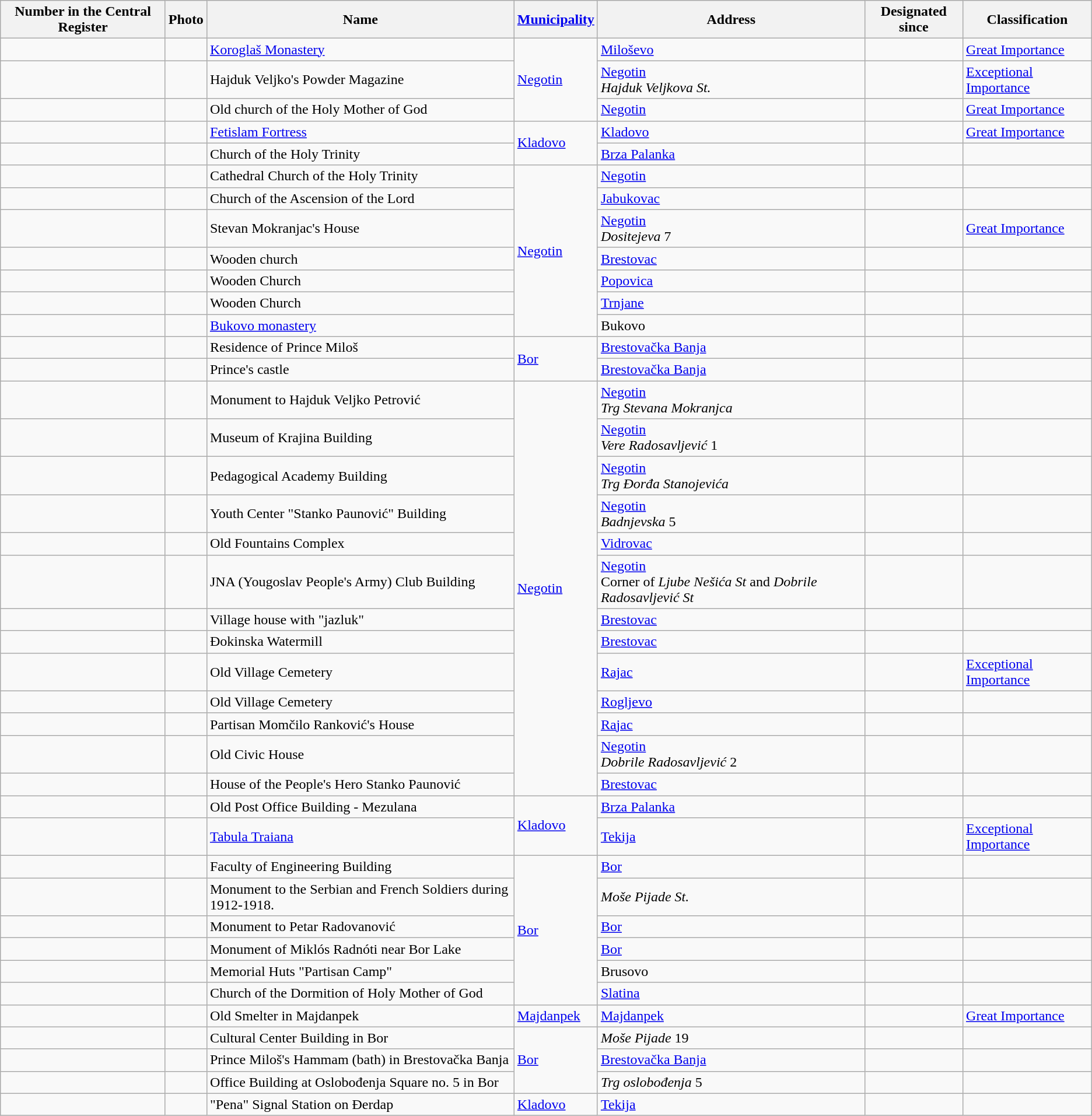<table class="wikitable sortable">
<tr>
<th>Number in the Central Register</th>
<th>Photo</th>
<th>Name</th>
<th><a href='#'>Municipality</a></th>
<th>Address</th>
<th>Designated since</th>
<th>Classification</th>
</tr>
<tr>
<td></td>
<td></td>
<td><a href='#'>Koroglaš Monastery</a></td>
<td rowspan="3"><a href='#'>Negotin</a></td>
<td><a href='#'>Miloševo</a><br></td>
<td align="left"></td>
<td><a href='#'>Great Importance</a></td>
</tr>
<tr>
<td></td>
<td></td>
<td>Hajduk Veljko's Powder Magazine</td>
<td><a href='#'>Negotin</a><br><em>Hajduk Veljkova St.</em><br></td>
<td align="left"></td>
<td><a href='#'>Exceptional Importance</a></td>
</tr>
<tr>
<td></td>
<td></td>
<td>Old church of the Holy Mother of God</td>
<td><a href='#'>Negotin</a><br></td>
<td align="left"></td>
<td><a href='#'>Great Importance</a></td>
</tr>
<tr>
<td></td>
<td></td>
<td><a href='#'>Fetislam Fortress</a></td>
<td rowspan="2"><a href='#'>Kladovo</a></td>
<td><a href='#'>Kladovo</a><br></td>
<td align="left"></td>
<td><a href='#'>Great Importance</a></td>
</tr>
<tr>
<td></td>
<td></td>
<td>Church of the Holy Trinity</td>
<td><a href='#'>Brza Palanka</a><br></td>
<td align="left"></td>
<td></td>
</tr>
<tr>
<td></td>
<td></td>
<td>Cathedral Church of the Holy Trinity</td>
<td rowspan="7"><a href='#'>Negotin</a></td>
<td><a href='#'>Negotin</a><br></td>
<td align="left"></td>
<td></td>
</tr>
<tr>
<td></td>
<td></td>
<td>Church of the Ascension of the Lord</td>
<td><a href='#'>Jabukovac</a><br></td>
<td align="left"></td>
<td></td>
</tr>
<tr>
<td></td>
<td></td>
<td>Stevan Mokranjac's House</td>
<td><a href='#'>Negotin</a><br><em>Dositejeva</em> 7 <br></td>
<td align="left"></td>
<td><a href='#'>Great Importance</a></td>
</tr>
<tr>
<td></td>
<td></td>
<td>Wooden church</td>
<td><a href='#'>Brestovac</a><br></td>
<td align="left"></td>
<td></td>
</tr>
<tr>
<td></td>
<td></td>
<td>Wooden Church</td>
<td><a href='#'>Popovica</a><br></td>
<td align="left"></td>
<td></td>
</tr>
<tr>
<td></td>
<td></td>
<td>Wooden Church</td>
<td><a href='#'>Trnjane</a><br></td>
<td align="left"></td>
<td></td>
</tr>
<tr>
<td></td>
<td></td>
<td><a href='#'>Bukovo monastery</a></td>
<td>Bukovo <br></td>
<td align="left"></td>
<td></td>
</tr>
<tr>
<td></td>
<td></td>
<td>Residence of Prince Miloš</td>
<td rowspan="2"><a href='#'>Bor</a></td>
<td><a href='#'>Brestovačka Banja</a><br></td>
<td align="left"></td>
<td></td>
</tr>
<tr>
<td></td>
<td></td>
<td>Prince's castle</td>
<td><a href='#'>Brestovačka Banja</a><br></td>
<td align="left"></td>
<td></td>
</tr>
<tr>
<td></td>
<td></td>
<td>Monument to Hajduk Veljko Petrović</td>
<td rowspan="13"><a href='#'>Negotin</a></td>
<td><a href='#'>Negotin</a><br><em>Trg Stevana Mokranjca</em><br></td>
<td align="left"></td>
<td></td>
</tr>
<tr>
<td></td>
<td></td>
<td>Museum of Krajina Building</td>
<td><a href='#'>Negotin</a><br><em>Vere Radosavljević</em> 1 <br></td>
<td align="left"></td>
<td></td>
</tr>
<tr>
<td></td>
<td></td>
<td>Pedagogical Academy Building</td>
<td><a href='#'>Negotin</a><br><em>Trg Đorđa Stanojevića</em><br></td>
<td align="left"></td>
<td></td>
</tr>
<tr>
<td></td>
<td></td>
<td>Youth Center "Stanko Paunović" Building</td>
<td><a href='#'>Negotin</a><br><em>Badnjevska</em> 5<br></td>
<td align="left"></td>
<td></td>
</tr>
<tr>
<td></td>
<td></td>
<td>Old Fountains Complex</td>
<td><a href='#'>Vidrovac</a><br></td>
<td align="left"></td>
<td></td>
</tr>
<tr>
<td></td>
<td></td>
<td>JNA (Yougoslav People's Army) Club Building</td>
<td><a href='#'>Negotin</a><br>Corner of <em>Ljube Nešića St</em> and <em>Dobrile Radosavljević St</em><br></td>
<td align="left"></td>
<td></td>
</tr>
<tr>
<td></td>
<td></td>
<td>Village house with "jazluk"</td>
<td><a href='#'>Brestovac</a><br></td>
<td align="left"></td>
<td></td>
</tr>
<tr>
<td></td>
<td></td>
<td>Đokinska Watermill</td>
<td><a href='#'>Brestovac</a><br></td>
<td align="left"></td>
<td></td>
</tr>
<tr>
<td></td>
<td></td>
<td>Old Village Cemetery</td>
<td><a href='#'>Rajac</a><br></td>
<td align="left"></td>
<td><a href='#'>Exceptional Importance</a></td>
</tr>
<tr>
<td></td>
<td></td>
<td>Old Village Cemetery</td>
<td><a href='#'>Rogljevo</a><br></td>
<td align="left"></td>
<td></td>
</tr>
<tr>
<td></td>
<td></td>
<td>Partisan Momčilo Ranković's House</td>
<td><a href='#'>Rajac</a><br></td>
<td align="left"></td>
<td></td>
</tr>
<tr>
<td></td>
<td></td>
<td>Old Civic House</td>
<td><a href='#'>Negotin</a><br><em>Dobrile Radosavljević</em> 2 <br></td>
<td align="left"></td>
<td></td>
</tr>
<tr>
<td></td>
<td></td>
<td>House of the People's Hero Stanko Paunović</td>
<td><a href='#'>Brestovac</a><br></td>
<td align="left"></td>
<td></td>
</tr>
<tr>
<td></td>
<td></td>
<td>Old Post Office Building - Mezulana</td>
<td rowspan="2"><a href='#'>Kladovo</a></td>
<td><a href='#'>Brza Palanka</a><br></td>
<td align="left"></td>
<td></td>
</tr>
<tr>
<td></td>
<td></td>
<td><a href='#'>Tabula Traiana</a></td>
<td><a href='#'>Tekija</a><br></td>
<td align="left"></td>
<td><a href='#'>Exceptional Importance</a></td>
</tr>
<tr>
<td></td>
<td></td>
<td>Faculty of Engineering Building</td>
<td rowspan="6"><a href='#'>Bor</a></td>
<td><a href='#'>Bor</a><br></td>
<td align="left"></td>
<td></td>
</tr>
<tr>
<td></td>
<td></td>
<td>Monument to the Serbian and French Soldiers during 1912-1918.</td>
<td><em>Moše Pijade St.</em><br></td>
<td align="left"></td>
<td></td>
</tr>
<tr>
<td></td>
<td></td>
<td>Monument to Petar Radovanović</td>
<td><a href='#'>Bor</a><br></td>
<td align="left"></td>
<td></td>
</tr>
<tr>
<td></td>
<td></td>
<td>Monument of Miklós Radnóti near Bor Lake</td>
<td><a href='#'>Bor</a><br></td>
<td align="left"></td>
<td></td>
</tr>
<tr>
<td></td>
<td></td>
<td>Memorial Huts "Partisan Camp"</td>
<td>Brusovo<br></td>
<td align="left"></td>
<td></td>
</tr>
<tr>
<td></td>
<td></td>
<td>Church of the Dormition of Holy Mother of God</td>
<td><a href='#'>Slatina</a><br></td>
<td align="left"></td>
<td></td>
</tr>
<tr>
<td></td>
<td></td>
<td>Old Smelter in Majdanpek</td>
<td><a href='#'>Majdanpek</a></td>
<td><a href='#'>Majdanpek</a><br></td>
<td align="left"></td>
<td><a href='#'>Great Importance</a></td>
</tr>
<tr>
<td></td>
<td></td>
<td>Cultural Center Building in Bor</td>
<td rowspan="3"><a href='#'>Bor</a></td>
<td><em>Moše Pijade</em> 19<br> </td>
<td align="left"></td>
<td></td>
</tr>
<tr>
<td></td>
<td></td>
<td>Prince Miloš's Hammam (bath) in Brestovačka Banja</td>
<td><a href='#'>Brestovačka Banja</a><br></td>
<td align="left"></td>
<td></td>
</tr>
<tr>
<td></td>
<td></td>
<td>Office Building at Oslobođenja Square no. 5 in Bor</td>
<td><em>Trg oslobođenja</em> 5<br></td>
<td align="left"></td>
<td></td>
</tr>
<tr>
<td></td>
<td></td>
<td>"Pena" Signal Station on Đerdap</td>
<td><a href='#'>Kladovo</a></td>
<td><a href='#'>Tekija</a><br></td>
<td align="left"></td>
<td></td>
</tr>
</table>
